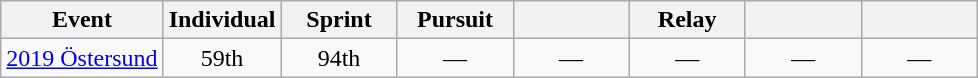<table class="wikitable" style="text-align: center;">
<tr ">
<th>Event</th>
<th style="width:70px;">Individual</th>
<th style="width:70px;">Sprint</th>
<th style="width:70px;">Pursuit</th>
<th style="width:70px;"></th>
<th style="width:70px;">Relay</th>
<th style="width:70px;"></th>
<th style="width:70px;"></th>
</tr>
<tr>
<td align=left> <a href='#'>2019 Östersund</a></td>
<td>59th</td>
<td>94th</td>
<td>—</td>
<td>—</td>
<td>—</td>
<td>—</td>
<td>—</td>
</tr>
</table>
